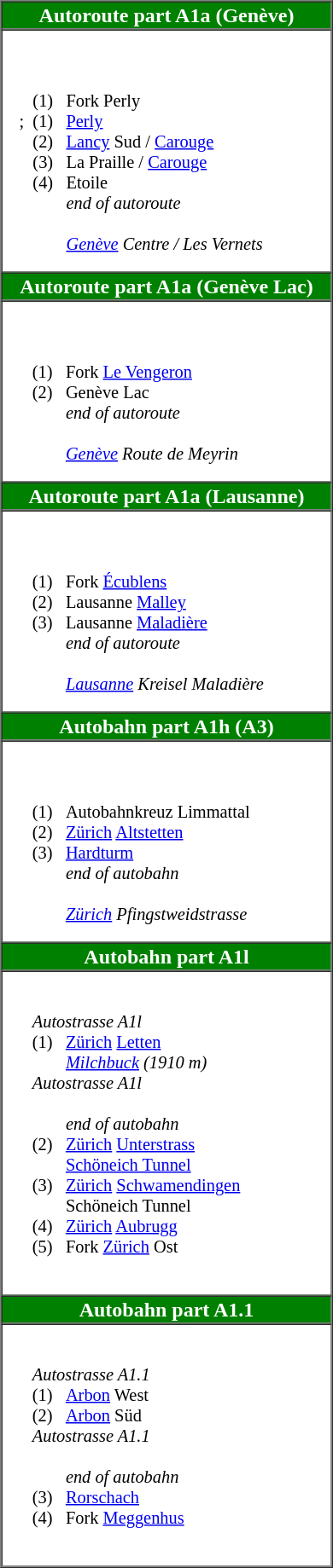<table width=260px border="1" cellpadding=1 cellspacing=0 align=left style="margin-left:0.0em;">
<tr>
<td colspan="3" style="color:#ffffff;background-color:green; text-align: center;"><strong>Autoroute part A1a (Genève)</strong></td>
</tr>
<tr>
<td colspan="3"><br><table cellpadding="0" cellspacing="0" style="font-size:85%; margin:12px">
<tr>
<td colspan="2" style="text-align:center;"></td>
<td></td>
</tr>
<tr>
<td colspan="3"><br></td>
</tr>
<tr>
<td></td>
<td>(1)</td>
<td>Fork Perly </td>
</tr>
<tr>
<td> ;  </td>
<td>(1)</td>
<td><a href='#'>Perly</a></td>
</tr>
<tr>
<td></td>
<td></td>
<td></td>
</tr>
<tr>
<td></td>
<td></td>
<td></td>
</tr>
<tr>
<td></td>
<td>(2)</td>
<td><a href='#'>Lancy</a> Sud / <a href='#'>Carouge</a></td>
</tr>
<tr>
<td></td>
<td></td>
<td></td>
</tr>
<tr>
<td></td>
<td>(3)</td>
<td>La Praille / <a href='#'>Carouge</a></td>
</tr>
<tr>
<td></td>
<td>(4)   </td>
<td>Etoile</td>
</tr>
<tr>
<td></td>
<td></td>
<td><em>end of autoroute</em></td>
</tr>
<tr>
<td colspan="3"><br></td>
</tr>
<tr>
<td></td>
<td></td>
<td><em><a href='#'>Genève</a> Centre / Les Vernets</em></td>
</tr>
<tr>
</tr>
</table>
</td>
</tr>
<tr>
<td colspan="3" style="color:#ffffff;background-color:green; text-align: center;"><strong>Autoroute part A1a (Genève Lac)</strong></td>
</tr>
<tr>
<td colspan="3"><br><table cellpadding="0" cellspacing="0" style="font-size:85%; margin:12px">
<tr>
<td colspan="2" style="text-align:center;"></td>
<td></td>
</tr>
<tr>
<td colspan="3"><br></td>
</tr>
<tr>
<td></td>
<td>(1)</td>
<td>Fork <a href='#'>Le Vengeron</a> </td>
</tr>
<tr>
<td>   </td>
<td>(2)   </td>
<td>Genève Lac</td>
</tr>
<tr>
<td></td>
<td></td>
<td><em>end of autoroute</em></td>
</tr>
<tr>
<td colspan="3"><br></td>
</tr>
<tr>
<td></td>
<td></td>
<td><em><a href='#'>Genève</a> Route de Meyrin</em></td>
</tr>
<tr>
</tr>
</table>
</td>
</tr>
<tr>
<td colspan="3" style="color:#ffffff;background-color:green; text-align: center;"><strong>Autoroute part A1a (Lausanne)</strong></td>
</tr>
<tr>
<td colspan="3"><br><table cellpadding="0" cellspacing="0" style="font-size:85%; margin:12px">
<tr>
<td colspan="2" style="text-align:center;"></td>
<td></td>
</tr>
<tr>
<td colspan="3"><br></td>
</tr>
<tr>
<td></td>
<td>(1)</td>
<td>Fork <a href='#'>Écublens</a> </td>
</tr>
<tr>
<td></td>
<td>(2)</td>
<td>Lausanne <a href='#'>Malley</a></td>
</tr>
<tr>
<td>   </td>
<td>(3)   </td>
<td>Lausanne <a href='#'>Maladière</a></td>
</tr>
<tr>
<td></td>
<td></td>
<td><em>end of autoroute</em></td>
</tr>
<tr>
<td colspan="3"><br></td>
</tr>
<tr>
<td></td>
<td></td>
<td><em><a href='#'>Lausanne</a> Kreisel Maladière</em></td>
</tr>
<tr>
</tr>
</table>
</td>
</tr>
<tr>
<td colspan="3" style="color:#ffffff;background-color:green; text-align: center;"><strong>Autobahn part A1h (A3)</strong></td>
</tr>
<tr>
<td colspan="3"><br><table cellpadding="0" cellspacing="0" style="font-size:85%; margin:12px">
<tr>
<td colspan="2" style="text-align:center;"></td>
<td></td>
</tr>
<tr>
<td colspan="3"><br></td>
</tr>
<tr>
<td></td>
<td>(1)</td>
<td>Autobahnkreuz Limmattal </td>
</tr>
<tr>
<td></td>
<td>(2)</td>
<td><a href='#'>Zürich</a> <a href='#'>Altstetten</a></td>
</tr>
<tr>
<td>   </td>
<td>(3)   </td>
<td><a href='#'>Hardturm</a></td>
</tr>
<tr>
<td></td>
<td></td>
<td><em>end of autobahn</em></td>
</tr>
<tr>
<td colspan="3"><br></td>
</tr>
<tr>
<td></td>
<td></td>
<td><em><a href='#'>Zürich</a> Pfingstweidstrasse</em></td>
</tr>
<tr>
</tr>
</table>
</td>
</tr>
<tr>
<td colspan="3" style="color:#ffffff;background-color:green; text-align: center;"><strong>Autobahn part A1l</strong></td>
</tr>
<tr>
<td colspan="3"><br><table cellpadding="0" cellspacing="0" style="font-size:85%; margin:12px">
<tr>
<td></td>
<td colspan="2"><em>Autostrasse A1l</em></td>
</tr>
<tr>
<td></td>
<td>(1)</td>
<td><a href='#'>Zürich</a> <a href='#'>Letten</a></td>
</tr>
<tr>
<td></td>
<td></td>
<td><em><a href='#'>Milchbuck</a> (1910 m)</em></td>
</tr>
<tr>
<td></td>
<td colspan="2"><em>Autostrasse A1l</em></td>
</tr>
<tr>
<td colspan="3"><br></td>
</tr>
<tr>
<td></td>
<td></td>
<td><em>end of autobahn</em></td>
</tr>
<tr>
<td></td>
<td>(2)</td>
<td><a href='#'>Zürich</a> <a href='#'>Unterstrass</a></td>
</tr>
<tr>
<td></td>
<td></td>
<td><a href='#'>Schöneich Tunnel</a></td>
</tr>
<tr>
<td></td>
<td>(3)</td>
<td><a href='#'>Zürich</a> <a href='#'>Schwamendingen</a></td>
</tr>
<tr>
<td></td>
<td></td>
<td>Schöneich Tunnel</td>
</tr>
<tr>
<td></td>
<td>(4)</td>
<td><a href='#'>Zürich</a> <a href='#'>Aubrugg</a></td>
</tr>
<tr>
<td>   </td>
<td>(5)   </td>
<td>Fork <a href='#'>Zürich</a> Ost </td>
</tr>
<tr>
<td colspan="3"><br></td>
</tr>
<tr>
<td colspan="2" style="text-align:center;"></td>
<td></td>
</tr>
<tr>
</tr>
</table>
</td>
</tr>
<tr>
<td colspan="3" style="color:#ffffff;background-color:green; text-align: center;"><strong>Autobahn part A1.1</strong></td>
</tr>
<tr>
<td colspan="3"><br><table cellpadding="0" cellspacing="0" style="font-size:85%; margin:12px">
<tr>
<td></td>
<td colspan="2"><em>Autostrasse A1.1</em></td>
</tr>
<tr>
<td></td>
<td>(1)</td>
<td><a href='#'>Arbon</a> West</td>
</tr>
<tr>
<td></td>
<td></td>
<td></td>
</tr>
<tr>
<td></td>
<td>(2)</td>
<td><a href='#'>Arbon</a> Süd</td>
</tr>
<tr>
<td></td>
<td colspan="2"><em>Autostrasse A1.1</em></td>
</tr>
<tr>
<td colspan="3"><br></td>
</tr>
<tr>
<td></td>
<td></td>
<td><em>end of autobahn</em></td>
</tr>
<tr>
<td></td>
<td>(3)</td>
<td><a href='#'>Rorschach</a></td>
</tr>
<tr>
<td>   </td>
<td>(4)   </td>
<td>Fork <a href='#'>Meggenhus</a> </td>
</tr>
<tr>
<td colspan="3"><br></td>
</tr>
<tr>
<td colspan="2" style="text-align:center;"></td>
<td></td>
</tr>
<tr>
</tr>
</table>
</td>
</tr>
</table>
